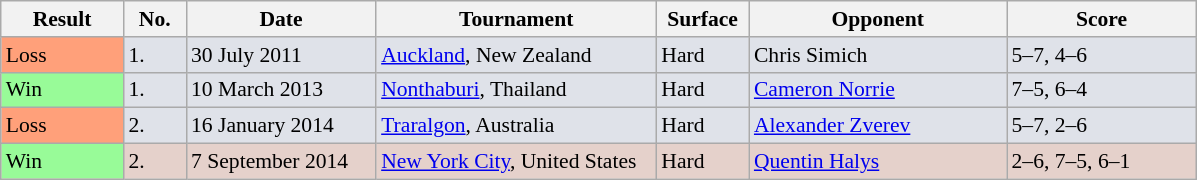<table class=wikitable style=font-size:90%>
<tr>
<th width=75>Result</th>
<th width=35>No.</th>
<th width=120>Date</th>
<th width=180>Tournament</th>
<th width=55>Surface</th>
<th width=165>Opponent</th>
<th width=120>Score</th>
</tr>
<tr style="background:#dfe2e9;">
<td bgcolor=#FFA07A>Loss</td>
<td>1.</td>
<td>30 July 2011</td>
<td><a href='#'>Auckland</a>, New Zealand</td>
<td>Hard</td>
<td> Chris Simich</td>
<td>5–7, 4–6</td>
</tr>
<tr style="background:#dfe2e9;">
<td bgcolor=98FB98>Win</td>
<td>1.</td>
<td>10 March 2013</td>
<td><a href='#'>Nonthaburi</a>, Thailand</td>
<td>Hard</td>
<td> <a href='#'>Cameron Norrie</a></td>
<td>7–5, 6–4</td>
</tr>
<tr style="background:#dfe2e9;">
<td bgcolor=#FFA07A>Loss</td>
<td>2.</td>
<td>16 January 2014</td>
<td><a href='#'>Traralgon</a>, Australia</td>
<td>Hard</td>
<td> <a href='#'>Alexander Zverev</a></td>
<td>5–7, 2–6</td>
</tr>
<tr style="background:#e5d1cb;">
<td bgcolor=98FB98>Win</td>
<td>2.</td>
<td>7 September 2014</td>
<td><a href='#'>New York City</a>, United States</td>
<td>Hard</td>
<td> <a href='#'>Quentin Halys</a></td>
<td>2–6, 7–5, 6–1</td>
</tr>
</table>
